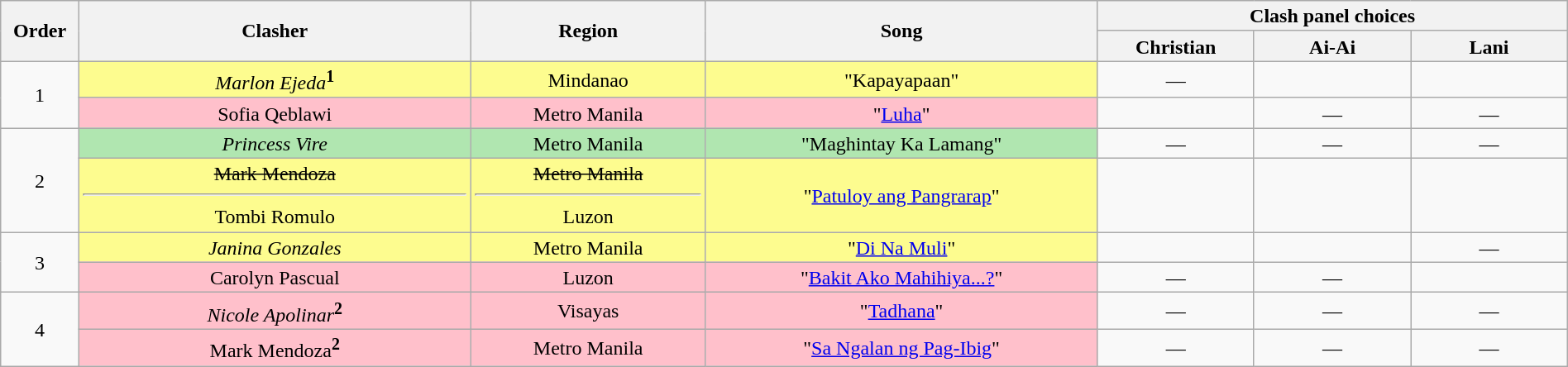<table class="wikitable" style="text-align:center; line-height:17px; width:100%;">
<tr>
<th rowspan="2" width="5%">Order</th>
<th rowspan="2" width="25%">Clasher</th>
<th rowspan="2">Region</th>
<th rowspan="2" width="25%">Song</th>
<th colspan="3" width="30%">Clash panel choices</th>
</tr>
<tr>
<th width="10%">Christian</th>
<th width="10%">Ai-Ai</th>
<th width="10%">Lani</th>
</tr>
<tr>
<td rowspan="2">1</td>
<td style="background:#fdfc8f;"><em>Marlon Ejeda</em><sup><strong>1</strong></sup></td>
<td style="background:#fdfc8f;">Mindanao</td>
<td style="background:#fdfc8f;">"Kapayapaan"</td>
<td>—</td>
<td><strong></strong></td>
<td><strong></strong></td>
</tr>
<tr>
<td style="background:pink;">Sofia Qeblawi</td>
<td style="background:pink;">Metro Manila</td>
<td style="background:pink;">"<a href='#'>Luha</a>"</td>
<td><strong></strong></td>
<td>—</td>
<td>—</td>
</tr>
<tr>
<td rowspan="2">2</td>
<td style="background:#b0e6b0;"><em>Princess Vire</em></td>
<td style="background:#b0e6b0;">Metro Manila</td>
<td style="background:#b0e6b0;">"Maghintay Ka Lamang"</td>
<td>—</td>
<td>—</td>
<td>—</td>
</tr>
<tr>
<td style="background:#fdfc8f;"><s>Mark Mendoza</s><hr>Tombi Romulo</td>
<td style="background:#fdfc8f;"><s>Metro Manila</s><hr>Luzon</td>
<td style="background:#fdfc8f;">"<a href='#'>Patuloy ang Pangrarap</a>"</td>
<td><strong></strong></td>
<td><strong></strong></td>
<td><strong></strong></td>
</tr>
<tr>
<td rowspan="2">3</td>
<td style="background:#fdfc8f;"><em>Janina Gonzales</em></td>
<td style="background:#fdfc8f;">Metro Manila</td>
<td style="background:#fdfc8f;">"<a href='#'>Di Na Muli</a>"</td>
<td><strong></strong></td>
<td><strong></strong></td>
<td>—</td>
</tr>
<tr>
<td style="background:pink;">Carolyn Pascual</td>
<td style="background:pink;">Luzon</td>
<td style="background:pink;">"<a href='#'>Bakit Ako Mahihiya...?</a>"</td>
<td>—</td>
<td>—</td>
<td><strong></strong></td>
</tr>
<tr>
<td rowspan="2">4</td>
<td style="background:pink;"><em>Nicole Apolinar</em><sup><strong>2</strong></sup></td>
<td style="background:pink;">Visayas</td>
<td style="background:pink;">"<a href='#'>Tadhana</a>"</td>
<td>—</td>
<td>—</td>
<td>—</td>
</tr>
<tr>
<td style="background:pink;">Mark Mendoza<sup><strong>2</strong></sup></td>
<td style="background:pink;">Metro Manila</td>
<td style="background:pink;">"<a href='#'>Sa Ngalan ng Pag-Ibig</a>"</td>
<td>—</td>
<td>—</td>
<td>—</td>
</tr>
</table>
